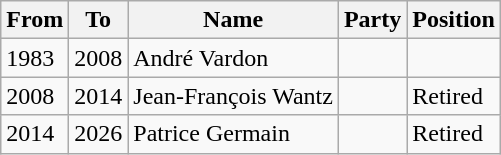<table class="wikitable">
<tr>
<th>From</th>
<th>To</th>
<th>Name</th>
<th>Party</th>
<th>Position</th>
</tr>
<tr>
<td>1983</td>
<td>2008</td>
<td>André Vardon</td>
<td></td>
<td></td>
</tr>
<tr>
<td>2008</td>
<td>2014</td>
<td>Jean-François Wantz</td>
<td></td>
<td>Retired</td>
</tr>
<tr>
<td>2014</td>
<td>2026</td>
<td>Patrice Germain</td>
<td></td>
<td>Retired</td>
</tr>
</table>
